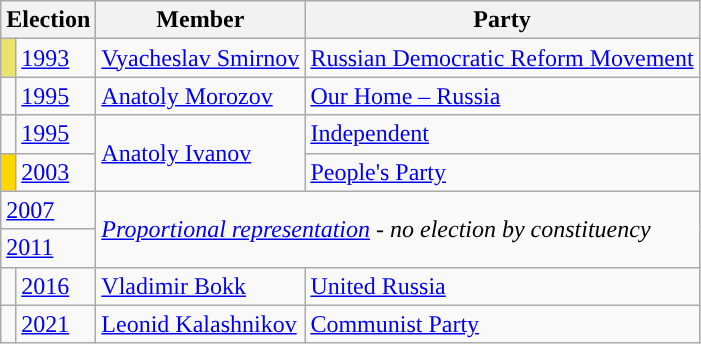<table class="wikitable">
<tr>
<th colspan="2">Election</th>
<th>Member</th>
<th>Party</th>
</tr>
<tr>
<td style="background-color:#E9E26E"></td>
<td><a href='#'>1993</a></td>
<td><a href='#'>Vyacheslav Smirnov</a></td>
<td><a href='#'>Russian Democratic Reform Movement</a></td>
</tr>
<tr>
<td style="background-color:"></td>
<td><a href='#'>1995</a></td>
<td><a href='#'>Anatoly Morozov</a></td>
<td><a href='#'>Our Home – Russia</a></td>
</tr>
<tr>
<td style="background-color:"></td>
<td><a href='#'>1995</a></td>
<td rowspan=2><a href='#'>Anatoly Ivanov</a></td>
<td><a href='#'>Independent</a></td>
</tr>
<tr>
<td style="background-color:#FFD700"></td>
<td><a href='#'>2003</a></td>
<td><a href='#'>People's Party</a></td>
</tr>
<tr>
<td colspan=2><a href='#'>2007</a></td>
<td colspan=2 rowspan=2><em><a href='#'>Proportional representation</a> - no election by constituency</em></td>
</tr>
<tr>
<td colspan=2><a href='#'>2011</a></td>
</tr>
<tr>
<td style="background-color:"></td>
<td><a href='#'>2016</a></td>
<td><a href='#'>Vladimir Bokk</a></td>
<td><a href='#'>United Russia</a></td>
</tr>
<tr>
<td style="background-color:"></td>
<td><a href='#'>2021</a></td>
<td><a href='#'>Leonid Kalashnikov</a></td>
<td><a href='#'>Communist Party</a></td>
</tr>
</table>
